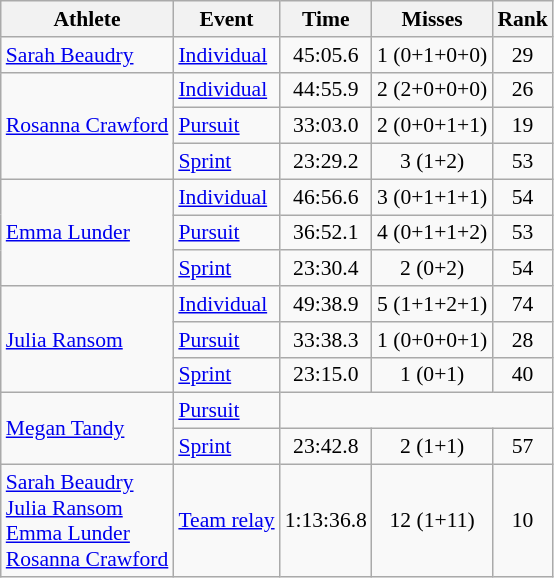<table class="wikitable" style="font-size:90%">
<tr>
<th>Athlete</th>
<th>Event</th>
<th>Time</th>
<th>Misses</th>
<th>Rank</th>
</tr>
<tr align=center>
<td align=left><a href='#'>Sarah Beaudry</a></td>
<td align=left><a href='#'>Individual</a></td>
<td>45:05.6</td>
<td>1 (0+1+0+0)</td>
<td>29</td>
</tr>
<tr align=center>
<td align=left rowspan=3><a href='#'>Rosanna Crawford</a></td>
<td align=left><a href='#'>Individual</a></td>
<td>44:55.9</td>
<td>2 (2+0+0+0)</td>
<td>26</td>
</tr>
<tr align=center>
<td align=left><a href='#'>Pursuit</a></td>
<td>33:03.0</td>
<td>2 (0+0+1+1)</td>
<td>19</td>
</tr>
<tr align=center>
<td align=left><a href='#'>Sprint</a></td>
<td>23:29.2</td>
<td>3 (1+2)</td>
<td>53</td>
</tr>
<tr align=center>
<td align=left rowspan=3><a href='#'>Emma Lunder</a></td>
<td align=left><a href='#'>Individual</a></td>
<td>46:56.6</td>
<td>3 (0+1+1+1)</td>
<td>54</td>
</tr>
<tr align=center>
<td align=left><a href='#'>Pursuit</a></td>
<td>36:52.1</td>
<td>4 (0+1+1+2)</td>
<td>53</td>
</tr>
<tr align=center>
<td align=left><a href='#'>Sprint</a></td>
<td>23:30.4</td>
<td>2 (0+2)</td>
<td>54</td>
</tr>
<tr align=center>
<td align=left rowspan=3><a href='#'>Julia Ransom</a></td>
<td align=left><a href='#'>Individual</a></td>
<td>49:38.9</td>
<td>5 (1+1+2+1)</td>
<td>74</td>
</tr>
<tr align=center>
<td align=left><a href='#'>Pursuit</a></td>
<td>33:38.3</td>
<td>1 (0+0+0+1)</td>
<td>28</td>
</tr>
<tr align=center>
<td align=left><a href='#'>Sprint</a></td>
<td>23:15.0</td>
<td>1 (0+1)</td>
<td>40</td>
</tr>
<tr align=center>
<td align=left rowspan=2><a href='#'>Megan Tandy</a></td>
<td align=left><a href='#'>Pursuit</a></td>
<td colspan="3"></td>
</tr>
<tr align=center>
<td align=left><a href='#'>Sprint</a></td>
<td>23:42.8</td>
<td>2 (1+1)</td>
<td>57</td>
</tr>
<tr align=center>
<td align=left><a href='#'>Sarah Beaudry</a><br><a href='#'>Julia Ransom</a><br><a href='#'>Emma Lunder</a><br><a href='#'>Rosanna Crawford</a></td>
<td align=left><a href='#'>Team relay</a></td>
<td>1:13:36.8</td>
<td>12 (1+11)</td>
<td>10</td>
</tr>
</table>
